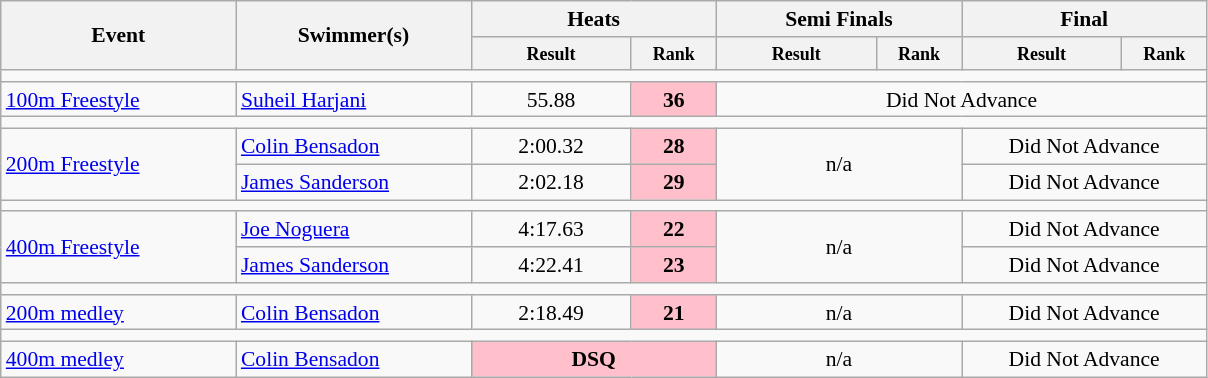<table class=wikitable style="font-size:90%">
<tr>
<th rowspan="2" width=150>Event</th>
<th rowspan="2" width=150>Swimmer(s)</th>
<th colspan="2" width=150>Heats</th>
<th colspan="2" width=150>Semi Finals</th>
<th colspan="2" width=150>Final</th>
</tr>
<tr>
<th style="line-height:1em" width=100><small>Result</small></th>
<th style="line-height:1em" width=50><small>Rank</small></th>
<th style="line-height:1em" width=100><small>Result</small></th>
<th style="line-height:1em" width=50><small>Rank</small></th>
<th style="line-height:1em" width=100><small>Result</small></th>
<th style="line-height:1em" width=50><small>Rank</small></th>
</tr>
<tr>
<td colspan=8 height=1></td>
</tr>
<tr>
<td><a href='#'>100m Freestyle</a></td>
<td><a href='#'>Suheil Harjani</a></td>
<td align="center">55.88</td>
<td align="center" bgcolor="pink"><strong>36</strong></td>
<td colspan="4" align="center">Did Not Advance</td>
</tr>
<tr>
<td colspan=8 height=1></td>
</tr>
<tr>
<td rowspan=2><a href='#'>200m Freestyle</a></td>
<td><a href='#'>Colin Bensadon</a></td>
<td align="center">2:00.32</td>
<td align="center" bgcolor="pink"><strong>28</strong></td>
<td rowspan="2" colspan="2" align="center">n/a</td>
<td colspan="2" align="center">Did Not Advance</td>
</tr>
<tr>
<td><a href='#'>James Sanderson</a></td>
<td align="center">2:02.18</td>
<td align="center" bgcolor="pink"><strong>29</strong></td>
<td colspan="2" align="center">Did Not Advance</td>
</tr>
<tr>
<td colspan=8 height=1></td>
</tr>
<tr>
<td rowspan=2><a href='#'>400m Freestyle</a></td>
<td><a href='#'>Joe Noguera</a></td>
<td align="center">4:17.63</td>
<td align="center" bgcolor="pink"><strong>22</strong></td>
<td rowspan="2" colspan="2" align="center">n/a</td>
<td colspan="2" align="center">Did Not Advance</td>
</tr>
<tr>
<td><a href='#'>James Sanderson</a></td>
<td align="center">4:22.41</td>
<td align="center" bgcolor="pink"><strong>23</strong></td>
<td colspan="2" align="center">Did Not Advance</td>
</tr>
<tr>
<td colspan=8 height=1></td>
</tr>
<tr>
<td><a href='#'>200m medley</a></td>
<td><a href='#'>Colin Bensadon</a></td>
<td align="center">2:18.49</td>
<td align="center" bgcolor="pink"><strong>21</strong></td>
<td colspan="2" align="center">n/a</td>
<td colspan="2" align="center">Did Not Advance</td>
</tr>
<tr>
<td colspan=8 height=1></td>
</tr>
<tr>
<td><a href='#'>400m medley</a></td>
<td><a href='#'>Colin Bensadon</a></td>
<td colspan="2" align="center" bgcolor="pink"><strong>DSQ</strong></td>
<td colspan="2" align="center">n/a</td>
<td colspan="2" align="center">Did Not Advance</td>
</tr>
</table>
